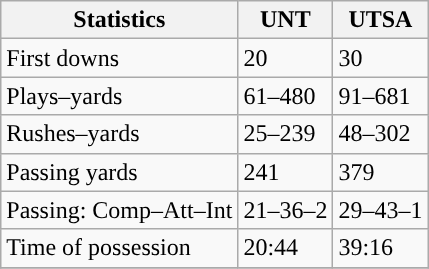<table class="wikitable" style="float: left;">
<tr>
<th>Statistics</th>
<th>UNT</th>
<th>UTSA</th>
</tr>
<tr>
<td>First downs</td>
<td>20</td>
<td>30</td>
</tr>
<tr>
<td>Plays–yards</td>
<td>61–480</td>
<td>91–681</td>
</tr>
<tr>
<td>Rushes–yards</td>
<td>25–239</td>
<td>48–302</td>
</tr>
<tr>
<td>Passing yards</td>
<td>241</td>
<td>379</td>
</tr>
<tr>
<td>Passing: Comp–Att–Int</td>
<td>21–36–2</td>
<td>29–43–1</td>
</tr>
<tr>
<td>Time of possession</td>
<td>20:44</td>
<td>39:16</td>
</tr>
<tr>
</tr>
</table>
